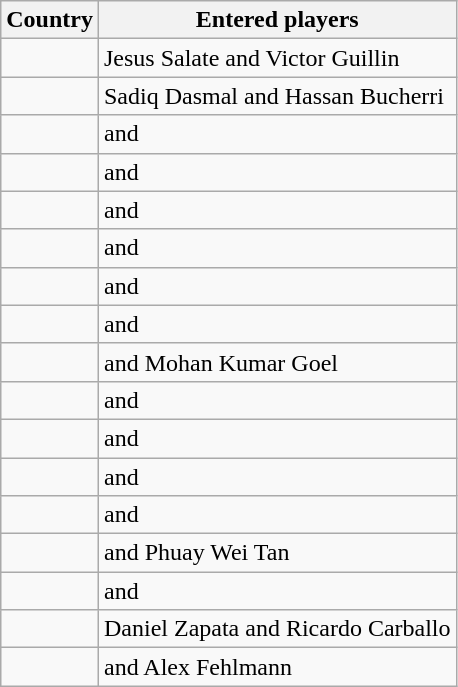<table class="wikitable" style="text-align:left%">
<tr>
<th>Country</th>
<th>Entered players</th>
</tr>
<tr>
<td></td>
<td>Jesus Salate and Victor Guillin</td>
</tr>
<tr>
<td></td>
<td>Sadiq Dasmal and Hassan Bucherri</td>
</tr>
<tr>
<td></td>
<td> and </td>
</tr>
<tr>
<td></td>
<td> and </td>
</tr>
<tr>
<td></td>
<td> and </td>
</tr>
<tr>
<td></td>
<td> and </td>
</tr>
<tr>
<td></td>
<td> and </td>
</tr>
<tr>
<td></td>
<td> and </td>
</tr>
<tr>
<td></td>
<td> and Mohan Kumar Goel</td>
</tr>
<tr>
<td></td>
<td> and </td>
</tr>
<tr>
<td></td>
<td> and </td>
</tr>
<tr>
<td></td>
<td> and </td>
</tr>
<tr>
<td></td>
<td> and </td>
</tr>
<tr>
<td></td>
<td> and Phuay Wei Tan</td>
</tr>
<tr>
<td></td>
<td> and </td>
</tr>
<tr>
<td></td>
<td>Daniel Zapata and Ricardo Carballo</td>
</tr>
<tr>
<td></td>
<td> and Alex Fehlmann</td>
</tr>
</table>
